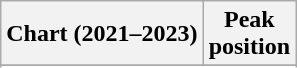<table class="wikitable sortable plainrowheaders" style="text-align:center">
<tr>
<th scope="col">Chart (2021–2023)</th>
<th scope="col">Peak<br>position</th>
</tr>
<tr>
</tr>
<tr>
</tr>
<tr>
</tr>
<tr>
</tr>
<tr>
</tr>
<tr>
</tr>
<tr>
</tr>
</table>
